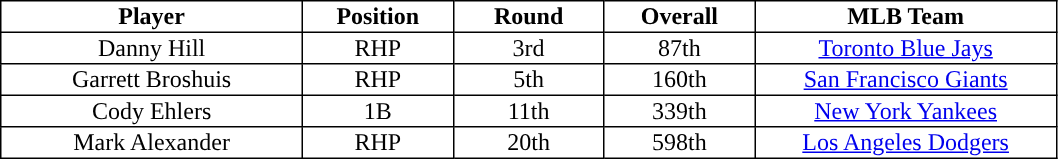<table class="toccolours" border=1 style="text-align:center; border-collapse:collapse;">
<tr>
<th style="width:20%; ">Player</th>
<th style="width:10%; ">Position</th>
<th style="width:10%; ">Round</th>
<th style="width:10%; ">Overall</th>
<th style="width:20%; ">MLB Team</th>
</tr>
<tr>
<td>Danny Hill</td>
<td>RHP</td>
<td>3rd</td>
<td>87th</td>
<td><a href='#'>Toronto Blue Jays</a></td>
</tr>
<tr>
<td>Garrett Broshuis</td>
<td>RHP</td>
<td>5th</td>
<td>160th</td>
<td><a href='#'>San Francisco Giants</a></td>
</tr>
<tr>
<td>Cody Ehlers</td>
<td>1B</td>
<td>11th</td>
<td>339th</td>
<td><a href='#'>New York Yankees</a></td>
</tr>
<tr>
<td>Mark Alexander</td>
<td>RHP</td>
<td>20th</td>
<td>598th</td>
<td><a href='#'>Los Angeles Dodgers</a></td>
</tr>
</table>
